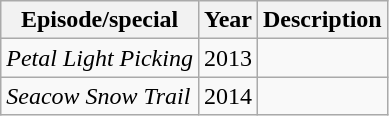<table class="wikitable sortable">
<tr>
<th>Episode/special</th>
<th>Year</th>
<th>Description</th>
</tr>
<tr>
<td><em>Petal Light Picking</em></td>
<td>2013</td>
<td></td>
</tr>
<tr>
<td><em>Seacow Snow Trail</em></td>
<td>2014</td>
<td></td>
</tr>
</table>
